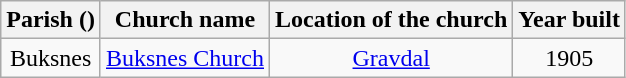<table class="wikitable" style="text-align:center">
<tr>
<th>Parish ()</th>
<th>Church name</th>
<th>Location of the church</th>
<th>Year built</th>
</tr>
<tr>
<td rowspan="1">Buksnes</td>
<td><a href='#'>Buksnes Church</a></td>
<td><a href='#'>Gravdal</a></td>
<td>1905</td>
</tr>
</table>
